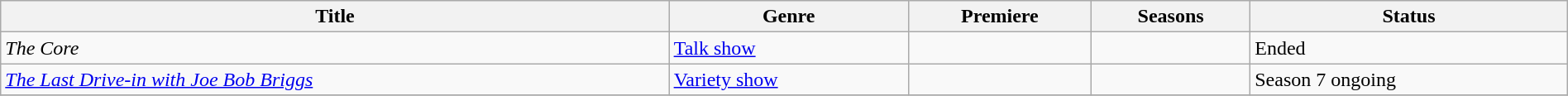<table class="wikitable sortable" style="width:100%;">
<tr>
<th>Title</th>
<th>Genre</th>
<th>Premiere</th>
<th>Seasons</th>
<th>Status</th>
</tr>
<tr>
<td><em>The Core</em></td>
<td><a href='#'>Talk show</a></td>
<td></td>
<td></td>
<td>Ended</td>
</tr>
<tr>
<td><em><a href='#'>The Last Drive-in with Joe Bob Briggs</a></em></td>
<td><a href='#'>Variety show</a></td>
<td></td>
<td></td>
<td>Season 7 ongoing</td>
</tr>
<tr>
</tr>
</table>
